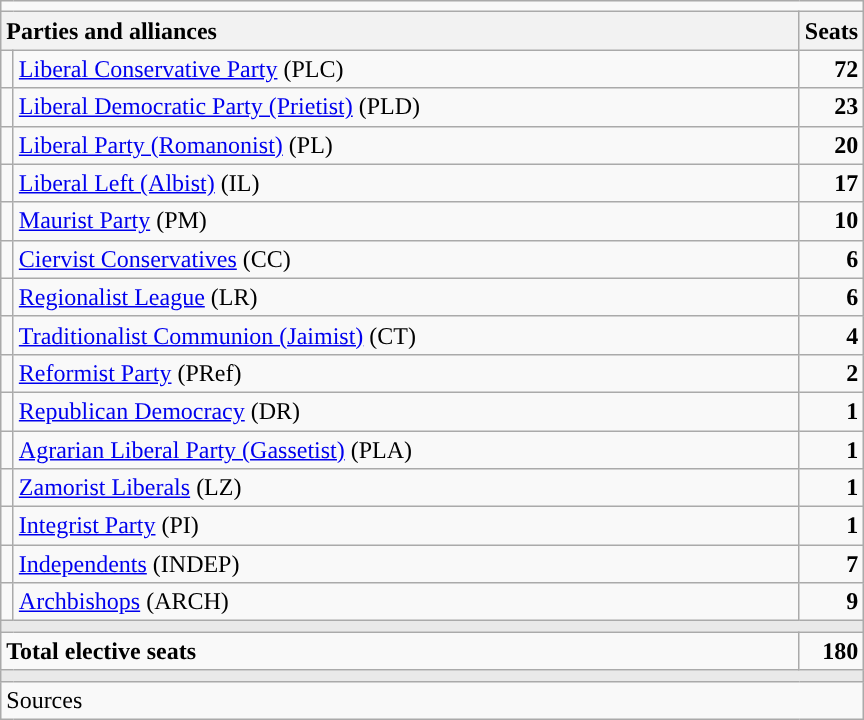<table class="wikitable" style="text-align:right;">
<tr>
<td colspan="3"></td>
</tr>
<tr>
<th style="text-align:left;" colspan="2" width="525">Parties and alliances</th>
<th width="35">Seats</th>
</tr>
<tr>
<td width="1" style="color:inherit;background:"></td>
<td align="left"><a href='#'>Liberal Conservative Party</a> (PLC)</td>
<td><strong>72</strong></td>
</tr>
<tr>
<td style="color:inherit;background:"></td>
<td align="left"><a href='#'>Liberal Democratic Party (Prietist)</a> (PLD)</td>
<td><strong>23</strong></td>
</tr>
<tr>
<td style="color:inherit;background:"></td>
<td align="left"><a href='#'>Liberal Party (Romanonist)</a> (PL)</td>
<td><strong>20</strong></td>
</tr>
<tr>
<td style="color:inherit;background:"></td>
<td align="left"><a href='#'>Liberal Left (Albist)</a> (IL)</td>
<td><strong>17</strong></td>
</tr>
<tr>
<td style="color:inherit;background:"></td>
<td align="left"><a href='#'>Maurist Party</a> (PM)</td>
<td><strong>10</strong></td>
</tr>
<tr>
<td style="color:inherit;background:"></td>
<td align="left"><a href='#'>Ciervist Conservatives</a> (CC)</td>
<td><strong>6</strong></td>
</tr>
<tr>
<td style="color:inherit;background:"></td>
<td align="left"><a href='#'>Regionalist League</a> (LR)</td>
<td><strong>6</strong></td>
</tr>
<tr>
<td style="color:inherit;background:"></td>
<td align="left"><a href='#'>Traditionalist Communion (Jaimist)</a> (CT)</td>
<td><strong>4</strong></td>
</tr>
<tr>
<td style="color:inherit;background:"></td>
<td align="left"><a href='#'>Reformist Party</a> (PRef)</td>
<td><strong>2</strong></td>
</tr>
<tr>
<td style="color:inherit;background:"></td>
<td align="left"><a href='#'>Republican Democracy</a> (DR)</td>
<td><strong>1</strong></td>
</tr>
<tr>
<td style="color:inherit;background:"></td>
<td align="left"><a href='#'>Agrarian Liberal Party (Gassetist)</a> (PLA)</td>
<td><strong>1</strong></td>
</tr>
<tr>
<td style="color:inherit;background:"></td>
<td align="left"><a href='#'>Zamorist Liberals</a> (LZ)</td>
<td><strong>1</strong></td>
</tr>
<tr>
<td style="color:inherit;background:"></td>
<td align="left"><a href='#'>Integrist Party</a> (PI)</td>
<td><strong>1</strong></td>
</tr>
<tr>
<td style="color:inherit;background:"></td>
<td align="left"><a href='#'>Independents</a> (INDEP)</td>
<td><strong>7</strong></td>
</tr>
<tr>
<td style="color:inherit;background:"></td>
<td align="left"><a href='#'>Archbishops</a> (ARCH)</td>
<td><strong>9</strong></td>
</tr>
<tr>
<td colspan="3" bgcolor="#E9E9E9"></td>
</tr>
<tr style="font-weight:bold;">
<td align="left" colspan="2">Total elective seats</td>
<td>180</td>
</tr>
<tr>
<td colspan="3" bgcolor="#E9E9E9"></td>
</tr>
<tr>
<td align="left" colspan="3">Sources</td>
</tr>
</table>
